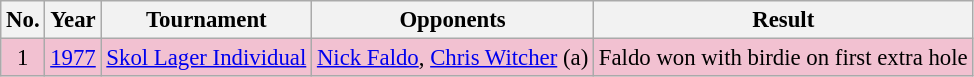<table class="wikitable" style="font-size:95%;">
<tr>
<th>No.</th>
<th>Year</th>
<th>Tournament</th>
<th>Opponents</th>
<th>Result</th>
</tr>
<tr style="background:#F2C1D1;">
<td align=center>1</td>
<td><a href='#'>1977</a></td>
<td><a href='#'>Skol Lager Individual</a></td>
<td> <a href='#'>Nick Faldo</a>,  <a href='#'>Chris Witcher</a> (a)</td>
<td>Faldo won with birdie on first extra hole</td>
</tr>
</table>
